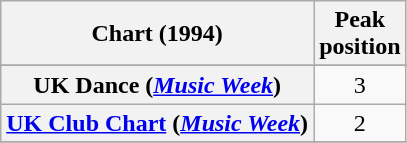<table class="wikitable sortable plainrowheaders"style="text-align:center">
<tr>
<th scope="col">Chart (1994)</th>
<th scope="col">Peak<br>position</th>
</tr>
<tr>
</tr>
<tr>
<th scope="row">UK Dance (<em><a href='#'>Music Week</a></em>)</th>
<td>3</td>
</tr>
<tr>
<th scope="row"><a href='#'>UK Club Chart</a> (<em><a href='#'>Music Week</a></em>)</th>
<td>2</td>
</tr>
<tr>
</tr>
</table>
